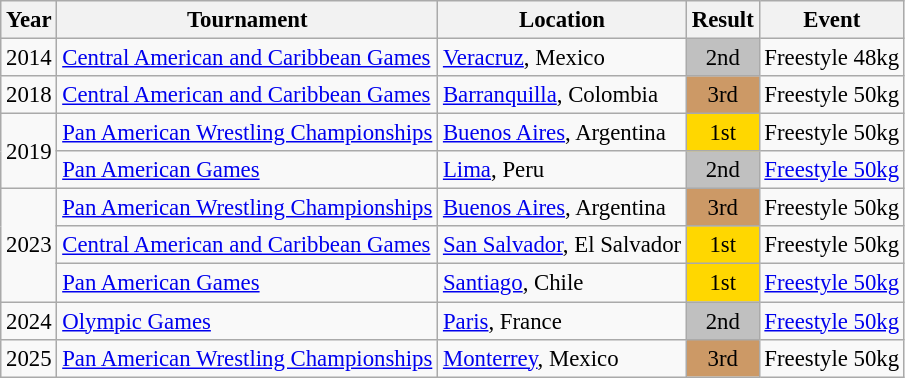<table class="wikitable" style="font-size:95%;">
<tr>
<th>Year</th>
<th>Tournament</th>
<th>Location</th>
<th>Result</th>
<th>Event</th>
</tr>
<tr>
<td>2014</td>
<td><a href='#'>Central American and Caribbean Games</a></td>
<td><a href='#'>Veracruz</a>, Mexico</td>
<td align="center" bgcolor="silver">2nd</td>
<td>Freestyle 48kg</td>
</tr>
<tr>
<td>2018</td>
<td><a href='#'>Central American and Caribbean Games</a></td>
<td><a href='#'>Barranquilla</a>, Colombia</td>
<td align="center" bgcolor="cc9966">3rd</td>
<td>Freestyle 50kg</td>
</tr>
<tr>
<td rowspan=2>2019</td>
<td><a href='#'>Pan American Wrestling Championships</a></td>
<td><a href='#'>Buenos Aires</a>, Argentina</td>
<td align="center" bgcolor="gold">1st</td>
<td>Freestyle 50kg</td>
</tr>
<tr>
<td><a href='#'>Pan American Games</a></td>
<td><a href='#'>Lima</a>, Peru</td>
<td align="center" bgcolor="silver">2nd</td>
<td><a href='#'>Freestyle 50kg</a></td>
</tr>
<tr>
<td rowspan=3>2023</td>
<td><a href='#'>Pan American Wrestling Championships</a></td>
<td><a href='#'>Buenos Aires</a>, Argentina</td>
<td align="center" bgcolor="cc9966">3rd</td>
<td>Freestyle 50kg</td>
</tr>
<tr>
<td><a href='#'>Central American and Caribbean Games</a></td>
<td><a href='#'>San Salvador</a>, El Salvador</td>
<td align="center" bgcolor="gold">1st</td>
<td>Freestyle 50kg</td>
</tr>
<tr>
<td><a href='#'>Pan American Games</a></td>
<td><a href='#'>Santiago</a>, Chile</td>
<td align="center" bgcolor="gold">1st</td>
<td><a href='#'>Freestyle 50kg</a></td>
</tr>
<tr>
<td>2024</td>
<td><a href='#'>Olympic Games</a></td>
<td><a href='#'>Paris</a>, France</td>
<td align="center" bgcolor="silver">2nd</td>
<td><a href='#'>Freestyle 50kg</a></td>
</tr>
<tr>
<td>2025</td>
<td><a href='#'>Pan American Wrestling Championships</a></td>
<td><a href='#'>Monterrey</a>, Mexico</td>
<td align="center" bgcolor="cc9966">3rd</td>
<td>Freestyle 50kg</td>
</tr>
</table>
